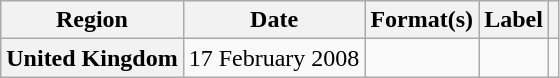<table class="wikitable plainrowheaders">
<tr>
<th scope="col">Region</th>
<th scope="col">Date</th>
<th scope="col">Format(s)</th>
<th scope="col">Label</th>
<th scope="col"></th>
</tr>
<tr>
<th scope="row">United Kingdom</th>
<td>17 February 2008</td>
<td></td>
<td></td>
<td></td>
</tr>
</table>
